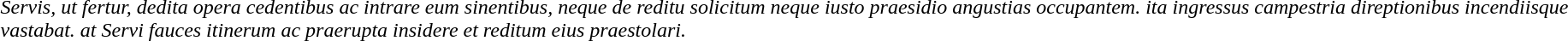<table>
<tr style="vertical-align: top;">
<td><br><em>Servis, ut fertur, dedita opera cedentibus ac intrare eum sinentibus, neque de reditu solicitum neque iusto praesidio angustias occupantem. ita ingressus campestria direptionibus incendiisque vastabat. at Servi fauces itinerum ac praerupta insidere et reditum eius praestolari.</em></td>
<td><br></td>
</tr>
</table>
